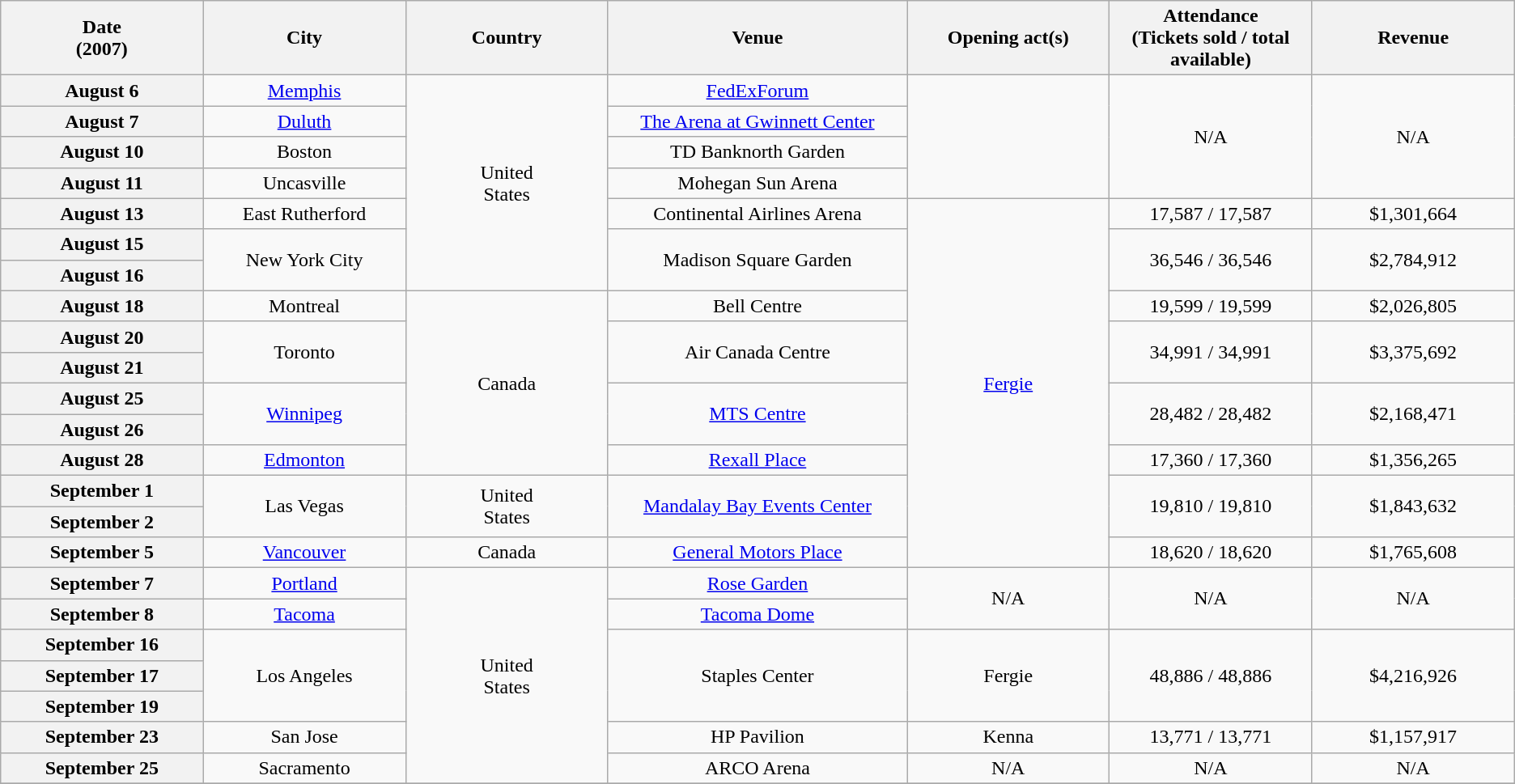<table class="wikitable plainrowheaders" style="text-align:center;">
<tr>
<th scope="col" style="width:10em;">Date<br>(2007)</th>
<th scope="col" style="width:10em;">City</th>
<th scope="col" style="width:10em;">Country</th>
<th scope="col" style="width:15em;">Venue</th>
<th scope="col" style="width:10em;">Opening act(s)</th>
<th scope="col" style="width:10em;">Attendance<br>(Tickets sold / total available)</th>
<th scope="col" style="width:10em;">Revenue</th>
</tr>
<tr>
<th scope="row">August 6</th>
<td><a href='#'>Memphis</a></td>
<td rowspan="7">United<br>States</td>
<td><a href='#'>FedExForum</a></td>
<td rowspan="4"></td>
<td rowspan="4">N/A</td>
<td rowspan="4">N/A</td>
</tr>
<tr>
<th scope="row">August 7</th>
<td><a href='#'>Duluth</a></td>
<td><a href='#'>The Arena at Gwinnett Center</a></td>
</tr>
<tr>
<th scope="row">August 10</th>
<td>Boston</td>
<td>TD Banknorth Garden</td>
</tr>
<tr>
<th scope="row">August 11</th>
<td>Uncasville</td>
<td>Mohegan Sun Arena</td>
</tr>
<tr>
<th scope="row">August 13</th>
<td>East Rutherford</td>
<td>Continental Airlines Arena</td>
<td rowspan="12"><a href='#'>Fergie</a></td>
<td>17,587 / 17,587</td>
<td>$1,301,664</td>
</tr>
<tr>
<th scope="row">August 15</th>
<td rowspan="2">New York City</td>
<td rowspan="2">Madison Square Garden</td>
<td rowspan="2">36,546 / 36,546</td>
<td rowspan="2">$2,784,912</td>
</tr>
<tr>
<th scope="row">August 16</th>
</tr>
<tr>
<th scope="row">August 18</th>
<td>Montreal</td>
<td rowspan="6">Canada</td>
<td>Bell Centre</td>
<td>19,599 / 19,599</td>
<td>$2,026,805</td>
</tr>
<tr>
<th scope="row">August 20</th>
<td rowspan="2">Toronto</td>
<td rowspan="2">Air Canada Centre</td>
<td rowspan="2">34,991 / 34,991</td>
<td rowspan="2">$3,375,692</td>
</tr>
<tr>
<th scope="row">August 21</th>
</tr>
<tr>
<th scope="row">August 25</th>
<td rowspan="2"><a href='#'>Winnipeg</a></td>
<td rowspan="2"><a href='#'>MTS Centre</a></td>
<td rowspan="2">28,482 / 28,482</td>
<td rowspan="2">$2,168,471</td>
</tr>
<tr>
<th scope="row">August 26</th>
</tr>
<tr>
<th scope="row">August 28</th>
<td><a href='#'>Edmonton</a></td>
<td><a href='#'>Rexall Place</a></td>
<td>17,360 / 17,360</td>
<td>$1,356,265</td>
</tr>
<tr>
<th scope="row">September 1</th>
<td rowspan="2">Las Vegas</td>
<td rowspan="2">United<br>States</td>
<td rowspan="2"><a href='#'>Mandalay Bay Events Center</a></td>
<td rowspan="2">19,810 / 19,810</td>
<td rowspan="2">$1,843,632</td>
</tr>
<tr>
<th scope="row">September 2</th>
</tr>
<tr>
<th scope="row">September 5</th>
<td><a href='#'>Vancouver</a></td>
<td>Canada</td>
<td><a href='#'>General Motors Place</a></td>
<td>18,620 / 18,620</td>
<td>$1,765,608</td>
</tr>
<tr>
<th scope="row">September 7</th>
<td><a href='#'>Portland</a></td>
<td rowspan="7">United<br>States</td>
<td><a href='#'>Rose Garden</a></td>
<td rowspan="2">N/A</td>
<td rowspan="2">N/A</td>
<td rowspan="2">N/A</td>
</tr>
<tr>
<th scope="row">September 8</th>
<td><a href='#'>Tacoma</a></td>
<td><a href='#'>Tacoma Dome</a></td>
</tr>
<tr>
<th scope="row">September 16</th>
<td rowspan="3">Los Angeles</td>
<td rowspan="3">Staples Center</td>
<td rowspan="3">Fergie</td>
<td rowspan="3">48,886 / 48,886</td>
<td rowspan="3">$4,216,926</td>
</tr>
<tr>
<th scope="row">September 17</th>
</tr>
<tr>
<th scope="row">September 19</th>
</tr>
<tr>
<th scope="row">September 23</th>
<td>San Jose</td>
<td>HP Pavilion</td>
<td>Kenna</td>
<td>13,771 / 13,771</td>
<td>$1,157,917</td>
</tr>
<tr>
<th scope="row">September 25</th>
<td>Sacramento</td>
<td>ARCO Arena</td>
<td rowspan="1">N/A</td>
<td rowspan="1">N/A</td>
<td rowspan="1">N/A</td>
</tr>
<tr>
</tr>
</table>
